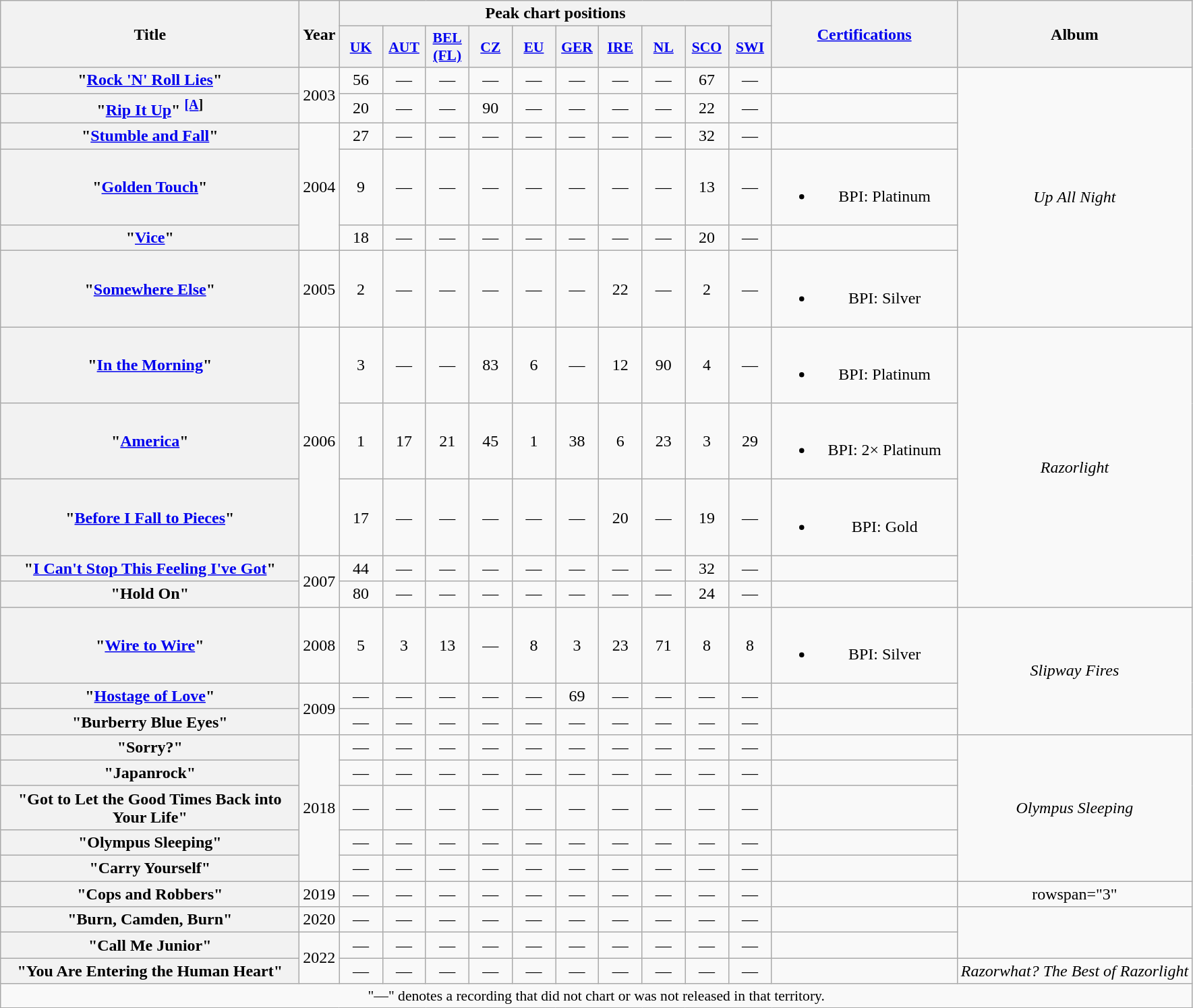<table class="wikitable plainrowheaders" style="text-align:center;">
<tr>
<th scope="col" rowspan="2" style="width:18em;">Title</th>
<th scope="col" rowspan="2">Year</th>
<th scope="col" colspan="10">Peak chart positions</th>
<th scope="col" rowspan="2" style="width:11em;"><a href='#'>Certifications</a></th>
<th scope="col" rowspan="2">Album</th>
</tr>
<tr>
<th scope="col" style="width:2.5em;font-size:90%;"><a href='#'>UK</a><br></th>
<th scope="col" style="width:2.5em;font-size:90%;"><a href='#'>AUT</a><br></th>
<th scope="col" style="width:2.5em;font-size:90%;"><a href='#'>BEL<br>(FL)</a><br></th>
<th scope="col" style="width:2.5em;font-size:90%;"><a href='#'>CZ</a><br></th>
<th scope="col" style="width:2.5em;font-size:90%;"><a href='#'>EU</a><br></th>
<th scope="col" style="width:2.5em;font-size:90%;"><a href='#'>GER</a><br></th>
<th scope="col" style="width:2.5em;font-size:90%;"><a href='#'>IRE</a><br></th>
<th scope="col" style="width:2.5em;font-size:90%;"><a href='#'>NL</a><br></th>
<th scope="col" style="width:2.5em;font-size:90%;"><a href='#'>SCO</a></th>
<th scope="col" style="width:2.5em;font-size:90%;"><a href='#'>SWI</a><br></th>
</tr>
<tr>
<th scope="row">"<a href='#'>Rock 'N' Roll Lies</a>"</th>
<td rowspan="2">2003</td>
<td align="center">56</td>
<td align="center">—</td>
<td align="center">—</td>
<td align="center">—</td>
<td align="center">—</td>
<td align="center">—</td>
<td align="center">—</td>
<td align="center">—</td>
<td align="center">67</td>
<td align="center">—</td>
<td></td>
<td rowspan="6"><em>Up All Night</em></td>
</tr>
<tr>
<th scope="row">"<a href='#'>Rip It Up</a>" <sup><span></span><a href='#'>[A</a>]</sup></th>
<td align="center">20</td>
<td align="center">—</td>
<td align="center">—</td>
<td align="center">90</td>
<td align="center">—</td>
<td align="center">—</td>
<td align="center">—</td>
<td align="center">—</td>
<td align="center">22</td>
<td align="center">—</td>
<td></td>
</tr>
<tr>
<th scope="row">"<a href='#'>Stumble and Fall</a>"</th>
<td rowspan="3">2004</td>
<td align="center">27</td>
<td align="center">—</td>
<td align="center">—</td>
<td align="center">—</td>
<td align="center">—</td>
<td align="center">—</td>
<td align="center">—</td>
<td align="center">—</td>
<td align="center">32</td>
<td align="center">—</td>
<td></td>
</tr>
<tr>
<th scope="row">"<a href='#'>Golden Touch</a>"</th>
<td align="center">9</td>
<td align="center">—</td>
<td align="center">—</td>
<td align="center">—</td>
<td align="center">—</td>
<td align="center">—</td>
<td align="center">—</td>
<td align="center">—</td>
<td align="center">13</td>
<td align="center">—</td>
<td><br><ul><li>BPI: Platinum</li></ul></td>
</tr>
<tr>
<th scope="row">"<a href='#'>Vice</a>"</th>
<td align="center">18</td>
<td align="center">—</td>
<td align="center">—</td>
<td align="center">—</td>
<td align="center">—</td>
<td align="center">—</td>
<td align="center">—</td>
<td align="center">—</td>
<td align="center">20</td>
<td align="center">—</td>
<td></td>
</tr>
<tr>
<th scope="row">"<a href='#'>Somewhere Else</a>"</th>
<td>2005</td>
<td align="center">2</td>
<td align="center">—</td>
<td align="center">—</td>
<td align="center">—</td>
<td align="center">—</td>
<td align="center">—</td>
<td align="center">22</td>
<td align="center">—</td>
<td align="center">2</td>
<td align="center">—</td>
<td><br><ul><li>BPI: Silver</li></ul></td>
</tr>
<tr>
<th scope="row">"<a href='#'>In the Morning</a>"</th>
<td rowspan="3">2006</td>
<td align="center">3</td>
<td align="center">—</td>
<td align="center">—</td>
<td align="center">83</td>
<td align="center">6</td>
<td align="center">—</td>
<td align="center">12</td>
<td align="center">90</td>
<td align="center">4</td>
<td align="center">—</td>
<td><br><ul><li>BPI: Platinum</li></ul></td>
<td rowspan="5"><em>Razorlight</em></td>
</tr>
<tr>
<th scope="row">"<a href='#'>America</a>"</th>
<td align="center">1</td>
<td align="center">17</td>
<td align="center">21</td>
<td align="center">45</td>
<td align="center">1</td>
<td align="center">38</td>
<td align="center">6</td>
<td align="center">23</td>
<td align="center">3</td>
<td align="center">29</td>
<td><br><ul><li>BPI: 2× Platinum</li></ul></td>
</tr>
<tr>
<th scope="row">"<a href='#'>Before I Fall to Pieces</a>"</th>
<td align="center">17</td>
<td align="center">—</td>
<td align="center">—</td>
<td align="center">—</td>
<td align="center">—</td>
<td align="center">—</td>
<td align="center">20</td>
<td align="center">—</td>
<td align="center">19</td>
<td align="center">—</td>
<td><br><ul><li>BPI: Gold</li></ul></td>
</tr>
<tr>
<th scope="row">"<a href='#'>I Can't Stop This Feeling I've Got</a>"</th>
<td rowspan="2">2007</td>
<td align="center">44</td>
<td align="center">—</td>
<td align="center">—</td>
<td align="center">—</td>
<td align="center">—</td>
<td align="center">—</td>
<td align="center">—</td>
<td align="center">—</td>
<td align="center">32</td>
<td align="center">—</td>
<td></td>
</tr>
<tr>
<th scope="row">"Hold On"</th>
<td align="center">80</td>
<td align="center">—</td>
<td align="center">—</td>
<td align="center">—</td>
<td align="center">—</td>
<td align="center">—</td>
<td align="center">—</td>
<td align="center">—</td>
<td align="center">24</td>
<td align="center">—</td>
<td></td>
</tr>
<tr>
<th scope="row">"<a href='#'>Wire to Wire</a>"</th>
<td>2008</td>
<td align="center">5</td>
<td align="center">3</td>
<td align="center">13</td>
<td align="center">—</td>
<td align="center">8</td>
<td align="center">3</td>
<td align="center">23</td>
<td align="center">71</td>
<td align="center">8</td>
<td align="center">8</td>
<td><br><ul><li>BPI: Silver</li></ul></td>
<td rowspan="3"><em>Slipway Fires</em></td>
</tr>
<tr>
<th scope="row">"<a href='#'>Hostage of Love</a>"</th>
<td rowspan="2">2009</td>
<td>—</td>
<td>—</td>
<td>—</td>
<td>—</td>
<td>—</td>
<td>69</td>
<td>—</td>
<td>—</td>
<td>—</td>
<td>—</td>
<td></td>
</tr>
<tr>
<th scope="row">"Burberry Blue Eyes"</th>
<td>—</td>
<td>—</td>
<td>—</td>
<td>—</td>
<td>—</td>
<td>—</td>
<td>—</td>
<td>—</td>
<td>—</td>
<td>—</td>
<td></td>
</tr>
<tr>
<th scope="row">"Sorry?"</th>
<td rowspan="5">2018</td>
<td>—</td>
<td>—</td>
<td>—</td>
<td>—</td>
<td>—</td>
<td>—</td>
<td>—</td>
<td>—</td>
<td>—</td>
<td>—</td>
<td></td>
<td rowspan="5"><em>Olympus Sleeping</em></td>
</tr>
<tr>
<th scope="row">"Japanrock"</th>
<td>—</td>
<td>—</td>
<td>—</td>
<td>—</td>
<td>—</td>
<td>—</td>
<td>—</td>
<td>—</td>
<td>—</td>
<td>—</td>
<td></td>
</tr>
<tr>
<th scope="row">"Got to Let the Good Times Back into Your Life"</th>
<td>—</td>
<td>—</td>
<td>—</td>
<td>—</td>
<td>—</td>
<td>—</td>
<td>—</td>
<td>—</td>
<td>—</td>
<td>—</td>
<td></td>
</tr>
<tr>
<th scope="row">"Olympus Sleeping"</th>
<td>—</td>
<td>—</td>
<td>—</td>
<td>—</td>
<td>—</td>
<td>—</td>
<td>—</td>
<td>—</td>
<td>—</td>
<td>—</td>
<td></td>
</tr>
<tr>
<th scope="row">"Carry Yourself"</th>
<td>—</td>
<td>—</td>
<td>—</td>
<td>—</td>
<td>—</td>
<td>—</td>
<td>—</td>
<td>—</td>
<td>—</td>
<td>—</td>
<td></td>
</tr>
<tr>
<th scope="row">"Cops and Robbers"</th>
<td>2019</td>
<td>—</td>
<td>—</td>
<td>—</td>
<td>—</td>
<td>—</td>
<td>—</td>
<td>—</td>
<td>—</td>
<td>—</td>
<td>—</td>
<td></td>
<td>rowspan="3" </td>
</tr>
<tr>
<th scope="row">"Burn, Camden, Burn"</th>
<td>2020</td>
<td>—</td>
<td>—</td>
<td>—</td>
<td>—</td>
<td>—</td>
<td>—</td>
<td>—</td>
<td>—</td>
<td>—</td>
<td>—</td>
<td></td>
</tr>
<tr>
<th scope="row">"Call Me Junior"</th>
<td rowspan="2">2022</td>
<td>—</td>
<td>—</td>
<td>—</td>
<td>—</td>
<td>—</td>
<td>—</td>
<td>—</td>
<td>—</td>
<td>—</td>
<td>—</td>
<td></td>
</tr>
<tr>
<th scope="row">"You Are Entering the Human Heart"</th>
<td>—</td>
<td>—</td>
<td>—</td>
<td>—</td>
<td>—</td>
<td>—</td>
<td>—</td>
<td>—</td>
<td>—</td>
<td>—</td>
<td></td>
<td><em>Razorwhat? The Best of Razorlight</em></td>
</tr>
<tr>
<td colspan="14" style="font-size:90%">"—" denotes a recording that did not chart or was not released in that territory.</td>
</tr>
</table>
